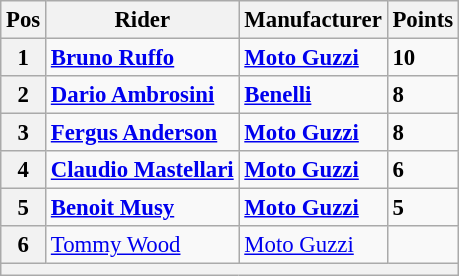<table class="wikitable" style="font-size: 95%;">
<tr>
<th>Pos</th>
<th>Rider</th>
<th>Manufacturer</th>
<th>Points</th>
</tr>
<tr>
<th>1</th>
<td> <strong><a href='#'>Bruno Ruffo</a></strong></td>
<td><strong><a href='#'>Moto Guzzi</a></strong></td>
<td><strong>10</strong></td>
</tr>
<tr>
<th>2</th>
<td> <strong><a href='#'>Dario Ambrosini</a></strong></td>
<td><strong><a href='#'>Benelli</a></strong></td>
<td><strong>8</strong></td>
</tr>
<tr>
<th>3</th>
<td> <strong><a href='#'>Fergus Anderson</a></strong></td>
<td><strong><a href='#'>Moto Guzzi</a></strong></td>
<td><strong>8</strong></td>
</tr>
<tr>
<th>4</th>
<td> <strong><a href='#'>Claudio Mastellari</a></strong></td>
<td><strong><a href='#'>Moto Guzzi</a></strong></td>
<td><strong>6</strong></td>
</tr>
<tr>
<th>5</th>
<td> <strong><a href='#'>Benoit Musy</a></strong></td>
<td><strong><a href='#'>Moto Guzzi</a></strong></td>
<td><strong>5</strong></td>
</tr>
<tr>
<th>6</th>
<td> <a href='#'>Tommy Wood</a></td>
<td><a href='#'>Moto Guzzi</a></td>
<td></td>
</tr>
<tr>
<th colspan=4></th>
</tr>
</table>
